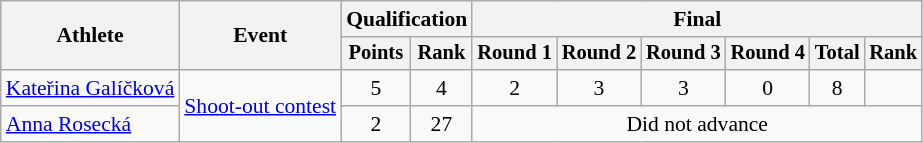<table class="wikitable" style="font-size:90%;">
<tr>
<th rowspan=2>Athlete</th>
<th rowspan=2>Event</th>
<th colspan=2>Qualification</th>
<th colspan=6>Final</th>
</tr>
<tr style="font-size:95%">
<th>Points</th>
<th>Rank</th>
<th>Round 1</th>
<th>Round 2</th>
<th>Round 3</th>
<th>Round 4</th>
<th>Total</th>
<th>Rank</th>
</tr>
<tr align=center>
<td align=left><a href='#'>Kateřina Galíčková</a></td>
<td rowspan=2 align=left><a href='#'>Shoot-out contest</a></td>
<td>5</td>
<td>4</td>
<td>2</td>
<td>3</td>
<td>3</td>
<td>0</td>
<td>8</td>
<td></td>
</tr>
<tr align=center>
<td align=left><a href='#'>Anna Rosecká</a></td>
<td>2</td>
<td>27</td>
<td colspan=6>Did not advance</td>
</tr>
</table>
